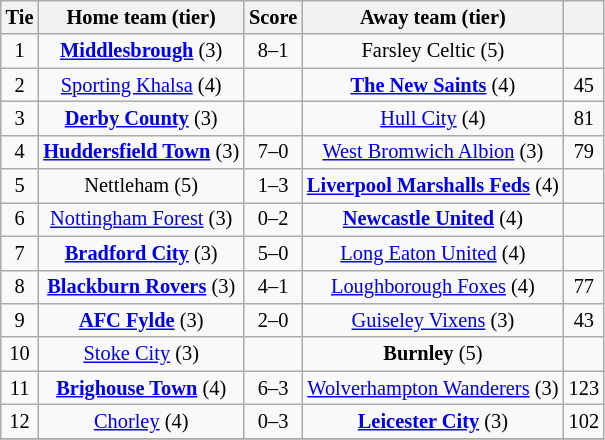<table class="wikitable" style="text-align:center; font-size:85%">
<tr>
<th>Tie</th>
<th>Home team (tier)</th>
<th>Score</th>
<th>Away team (tier)</th>
<th></th>
</tr>
<tr>
<td>1</td>
<td><strong><a href='#'>Middlesbrough</a></strong> (3)</td>
<td>8–1</td>
<td>Farsley Celtic (5)</td>
<td></td>
</tr>
<tr>
<td>2</td>
<td><a href='#'>Sporting Khalsa</a> (4)</td>
<td></td>
<td><strong><a href='#'>The New Saints</a></strong> (4)</td>
<td>45</td>
</tr>
<tr>
<td>3</td>
<td><strong><a href='#'>Derby County</a></strong> (3)</td>
<td></td>
<td><a href='#'>Hull City</a> (4)</td>
<td>81</td>
</tr>
<tr>
<td>4</td>
<td><strong><a href='#'>Huddersfield Town</a></strong> (3)</td>
<td>7–0</td>
<td><a href='#'>West Bromwich Albion</a> (3)</td>
<td>79</td>
</tr>
<tr>
<td>5</td>
<td>Nettleham (5)</td>
<td>1–3</td>
<td><strong><a href='#'>Liverpool Marshalls Feds</a></strong> (4)</td>
<td></td>
</tr>
<tr>
<td>6</td>
<td><a href='#'>Nottingham Forest</a> (3)</td>
<td>0–2</td>
<td><strong><a href='#'>Newcastle United</a></strong> (4)</td>
<td></td>
</tr>
<tr>
<td>7</td>
<td><strong><a href='#'>Bradford City</a></strong> (3)</td>
<td>5–0</td>
<td><a href='#'>Long Eaton United</a> (4)</td>
<td></td>
</tr>
<tr>
<td>8</td>
<td><strong><a href='#'>Blackburn Rovers</a></strong> (3)</td>
<td>4–1</td>
<td><a href='#'>Loughborough Foxes</a> (4)</td>
<td>77</td>
</tr>
<tr>
<td>9</td>
<td><strong><a href='#'>AFC Fylde</a></strong> (3)</td>
<td>2–0</td>
<td><a href='#'>Guiseley Vixens</a> (3)</td>
<td>43</td>
</tr>
<tr>
<td>10</td>
<td><a href='#'>Stoke City</a> (3)</td>
<td></td>
<td><strong>Burnley</strong> (5)</td>
<td></td>
</tr>
<tr>
<td>11</td>
<td><strong><a href='#'>Brighouse Town</a></strong> (4)</td>
<td>6–3</td>
<td><a href='#'>Wolverhampton Wanderers</a> (3)</td>
<td>123</td>
</tr>
<tr>
<td>12</td>
<td><a href='#'>Chorley</a> (4)</td>
<td>0–3</td>
<td><strong><a href='#'>Leicester City</a></strong> (3)</td>
<td>102</td>
</tr>
<tr>
</tr>
</table>
